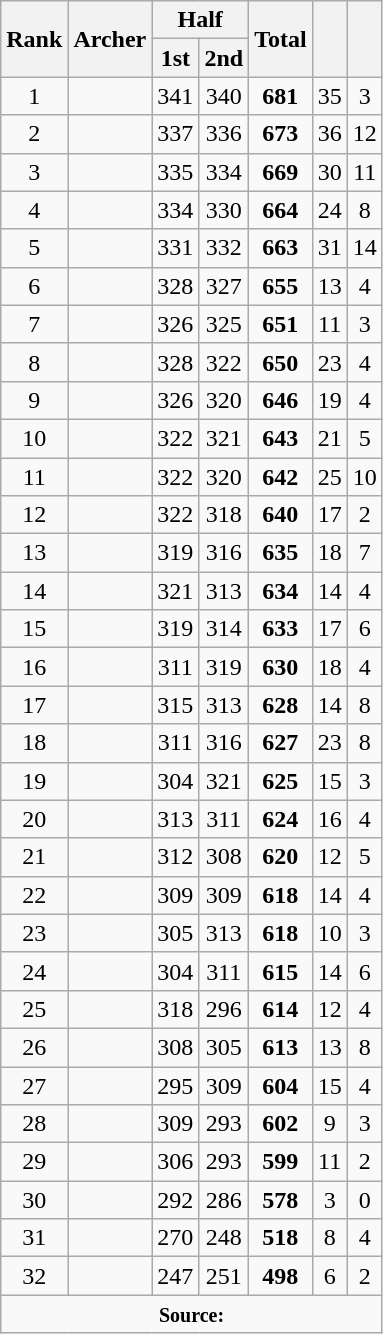<table class="wikitable sortable" style="text-align:center;">
<tr>
<th rowspan="2">Rank</th>
<th rowspan="2">Archer</th>
<th colspan="2">Half</th>
<th rowspan="2">Total</th>
<th rowspan="2"></th>
<th rowspan="2"></th>
</tr>
<tr>
<th>1st</th>
<th>2nd</th>
</tr>
<tr>
<td>1</td>
<td align="left"></td>
<td>341</td>
<td>340</td>
<td><strong>681</strong></td>
<td>35</td>
<td>3</td>
</tr>
<tr>
<td>2</td>
<td align="left"></td>
<td>337</td>
<td>336</td>
<td><strong>673</strong></td>
<td>36</td>
<td>12</td>
</tr>
<tr>
<td>3</td>
<td align="left"></td>
<td>335</td>
<td>334</td>
<td><strong>669</strong></td>
<td>30</td>
<td>11</td>
</tr>
<tr>
<td>4</td>
<td align="left"></td>
<td>334</td>
<td>330</td>
<td><strong>664</strong></td>
<td>24</td>
<td>8</td>
</tr>
<tr>
<td>5</td>
<td align="left"></td>
<td>331</td>
<td>332</td>
<td><strong>663</strong></td>
<td>31</td>
<td>14</td>
</tr>
<tr>
<td>6</td>
<td align="left"></td>
<td>328</td>
<td>327</td>
<td><strong>655</strong></td>
<td>13</td>
<td>4</td>
</tr>
<tr>
<td>7</td>
<td align="left"></td>
<td>326</td>
<td>325</td>
<td><strong>651</strong></td>
<td>11</td>
<td>3</td>
</tr>
<tr>
<td>8</td>
<td align="left"></td>
<td>328</td>
<td>322</td>
<td><strong>650</strong></td>
<td>23</td>
<td>4</td>
</tr>
<tr>
<td>9</td>
<td align="left"></td>
<td>326</td>
<td>320</td>
<td><strong>646</strong></td>
<td>19</td>
<td>4</td>
</tr>
<tr>
<td>10</td>
<td align="left"></td>
<td>322</td>
<td>321</td>
<td><strong> 643</strong></td>
<td>21</td>
<td>5</td>
</tr>
<tr>
<td>11</td>
<td align="left"></td>
<td>322</td>
<td>320</td>
<td><strong>642</strong></td>
<td>25</td>
<td>10</td>
</tr>
<tr>
<td>12</td>
<td align="left"></td>
<td>322</td>
<td>318</td>
<td><strong>640</strong></td>
<td>17</td>
<td>2</td>
</tr>
<tr>
<td>13</td>
<td align="left"></td>
<td>319</td>
<td>316</td>
<td><strong>635</strong></td>
<td>18</td>
<td>7</td>
</tr>
<tr>
<td>14</td>
<td align="left"></td>
<td>321</td>
<td>313</td>
<td><strong>634</strong></td>
<td>14</td>
<td>4</td>
</tr>
<tr>
<td>15</td>
<td align="left"></td>
<td>319</td>
<td>314</td>
<td><strong>633</strong></td>
<td>17</td>
<td>6</td>
</tr>
<tr>
<td>16</td>
<td align="left"></td>
<td>311</td>
<td>319</td>
<td><strong>630</strong></td>
<td>18</td>
<td>4</td>
</tr>
<tr>
<td>17</td>
<td align="left"></td>
<td>315</td>
<td>313</td>
<td><strong>628</strong></td>
<td>14</td>
<td>8</td>
</tr>
<tr>
<td>18</td>
<td align="left"></td>
<td>311</td>
<td>316</td>
<td><strong>627</strong></td>
<td>23</td>
<td>8</td>
</tr>
<tr>
<td>19</td>
<td align="left"></td>
<td>304</td>
<td>321</td>
<td><strong>625</strong></td>
<td>15</td>
<td>3</td>
</tr>
<tr>
<td>20</td>
<td align="left"></td>
<td>313</td>
<td>311</td>
<td><strong>624</strong></td>
<td>16</td>
<td>4</td>
</tr>
<tr>
<td>21</td>
<td align="left"></td>
<td>312</td>
<td>308</td>
<td><strong>620</strong></td>
<td>12</td>
<td>5</td>
</tr>
<tr>
<td>22</td>
<td align="left"></td>
<td>309</td>
<td>309</td>
<td><strong>618</strong></td>
<td>14</td>
<td>4</td>
</tr>
<tr>
<td>23</td>
<td align="left"></td>
<td>305</td>
<td>313</td>
<td><strong>618</strong></td>
<td>10</td>
<td>3</td>
</tr>
<tr>
<td>24</td>
<td align="left"></td>
<td>304</td>
<td>311</td>
<td><strong>615</strong></td>
<td>14</td>
<td>6</td>
</tr>
<tr>
<td>25</td>
<td align="left"></td>
<td>318</td>
<td>296</td>
<td><strong>614</strong></td>
<td>12</td>
<td>4</td>
</tr>
<tr>
<td>26</td>
<td align="left"></td>
<td>308</td>
<td>305</td>
<td><strong>613</strong></td>
<td>13</td>
<td>8</td>
</tr>
<tr>
<td>27</td>
<td align="left"></td>
<td>295</td>
<td>309</td>
<td><strong>604</strong></td>
<td>15</td>
<td>4</td>
</tr>
<tr>
<td>28</td>
<td align="left"></td>
<td>309</td>
<td>293</td>
<td><strong>602</strong></td>
<td>9</td>
<td>3</td>
</tr>
<tr>
<td>29</td>
<td align="left"></td>
<td>306</td>
<td>293</td>
<td><strong>599</strong></td>
<td>11</td>
<td>2</td>
</tr>
<tr>
<td>30</td>
<td align="left"></td>
<td>292</td>
<td>286</td>
<td><strong>578</strong></td>
<td>3</td>
<td>0</td>
</tr>
<tr>
<td>31</td>
<td align="left"></td>
<td>270</td>
<td>248</td>
<td><strong> 518</strong></td>
<td>8</td>
<td>4</td>
</tr>
<tr>
<td>32</td>
<td align="left"></td>
<td>247</td>
<td>251</td>
<td><strong>498</strong></td>
<td>6</td>
<td>2</td>
</tr>
<tr>
<td colspan=8><small><strong>Source:</strong></small></td>
</tr>
</table>
